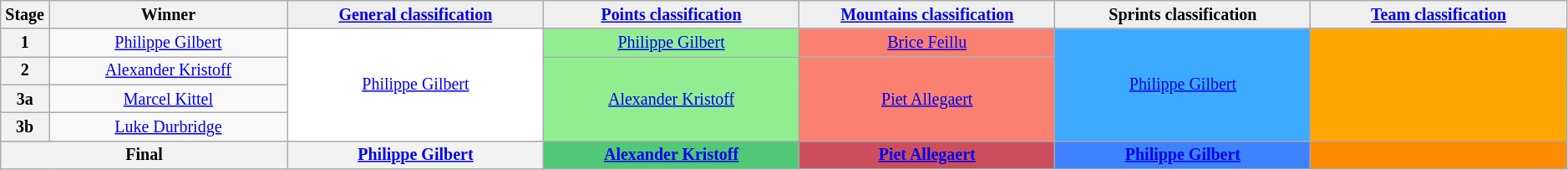<table class="wikitable" style="text-align: center; font-size:smaller;">
<tr>
<th style="width:1%;">Stage</th>
<th style="width:14%;">Winner</th>
<th style="background:#efefef; width:15%;"><a href='#'>General classification</a><br></th>
<th style="background:#efefef; width:15%;"><a href='#'>Points classification</a><br></th>
<th style="background:#efefef; width:15%;"><a href='#'>Mountains classification</a><br></th>
<th style="background:#efefef; width:15%;">Sprints classification<br></th>
<th style="background:#efefef; width:15%;"><a href='#'>Team classification</a></th>
</tr>
<tr>
<th>1</th>
<td><a href='#'>Philippe Gilbert</a></td>
<td style="background:white;" rowspan=4><a href='#'>Philippe Gilbert</a></td>
<td style="background:lightgreen;"><a href='#'>Philippe Gilbert</a></td>
<td style="background:salmon;"><a href='#'>Brice Feillu</a></td>
<td style="background:#3eaaff;" rowspan=4><a href='#'>Philippe Gilbert</a></td>
<td style="background:orange;" rowspan=4></td>
</tr>
<tr>
<th>2</th>
<td><a href='#'>Alexander Kristoff</a></td>
<td style="background:lightgreen;" rowspan=3><a href='#'>Alexander Kristoff</a></td>
<td style="background:salmon;" rowspan=3><a href='#'>Piet Allegaert</a></td>
</tr>
<tr>
<th>3a</th>
<td><a href='#'>Marcel Kittel</a></td>
</tr>
<tr>
<th>3b</th>
<td><a href='#'>Luke Durbridge</a></td>
</tr>
<tr>
<th colspan=2>Final</th>
<th style="background:#f2f2f2;"><a href='#'>Philippe Gilbert</a></th>
<th style="background:#50c878;"><a href='#'>Alexander Kristoff</a></th>
<th style="background:#cc4e5c;"><a href='#'>Piet Allegaert</a></th>
<th style="background:#3e82ff;"><a href='#'>Philippe Gilbert</a></th>
<th style="background:darkorange;"></th>
</tr>
</table>
